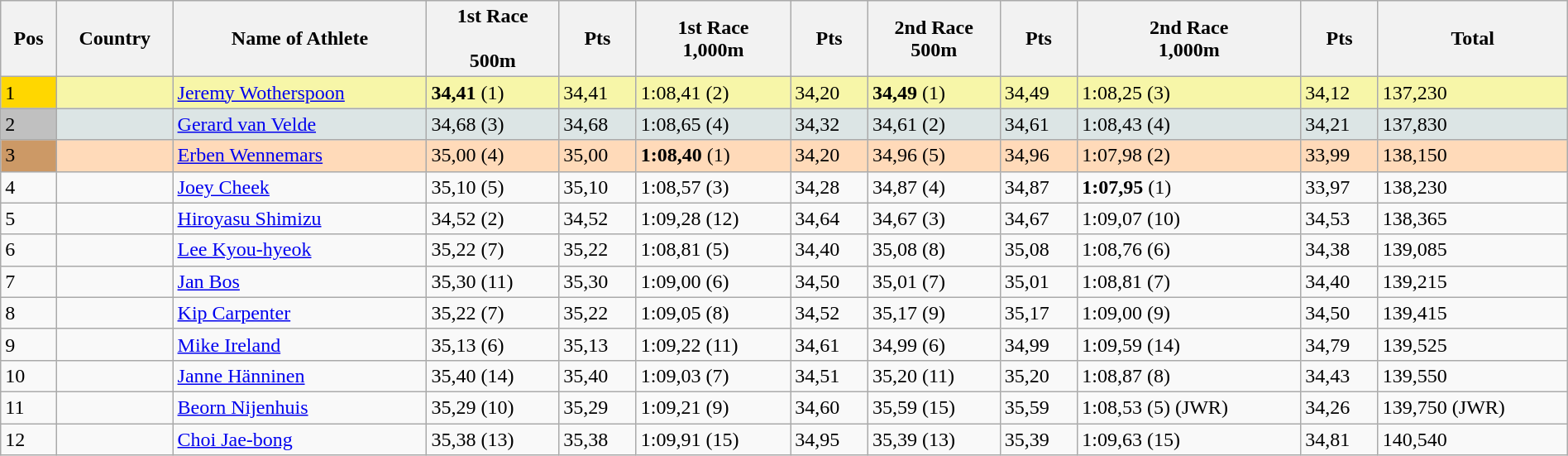<table class="prettytable" style=" width:100%;">
<tr>
<th>Pos</th>
<th>Country</th>
<th>Name of Athlete</th>
<th>1st Race<br><br>500m</th>
<th>Pts</th>
<th>1st Race<br>1,000m</th>
<th>Pts</th>
<th>2nd Race<br>500m</th>
<th>Pts</th>
<th>2nd Race<br>1,000m</th>
<th>Pts</th>
<th>Total</th>
</tr>
<tr bgcolor="#F7F6A8">
<td bgcolor="gold">1</td>
<td></td>
<td><a href='#'>Jeremy Wotherspoon</a></td>
<td><strong>34,41</strong> (1)</td>
<td>34,41</td>
<td>1:08,41 (2)</td>
<td>34,20</td>
<td><strong>34,49</strong> (1)</td>
<td>34,49</td>
<td>1:08,25 (3)</td>
<td>34,12</td>
<td>137,230</td>
</tr>
<tr bgcolor="#DCE5E5">
<td bgcolor="silver">2</td>
<td></td>
<td><a href='#'>Gerard van Velde</a></td>
<td>34,68 (3)</td>
<td>34,68</td>
<td>1:08,65 (4)</td>
<td>34,32</td>
<td>34,61 (2)</td>
<td>34,61</td>
<td>1:08,43 (4)</td>
<td>34,21</td>
<td>137,830</td>
</tr>
<tr bgcolor="#FFDAB9">
<td bgcolor="#CC9966">3</td>
<td></td>
<td><a href='#'>Erben Wennemars</a></td>
<td>35,00 (4)</td>
<td>35,00</td>
<td><strong>1:08,40</strong> (1)</td>
<td>34,20</td>
<td>34,96 (5)</td>
<td>34,96</td>
<td>1:07,98 (2)</td>
<td>33,99</td>
<td>138,150</td>
</tr>
<tr>
<td>4</td>
<td></td>
<td><a href='#'>Joey Cheek</a></td>
<td>35,10 (5)</td>
<td>35,10</td>
<td>1:08,57 (3)</td>
<td>34,28</td>
<td>34,87 (4)</td>
<td>34,87</td>
<td><strong>1:07,95</strong> (1)</td>
<td>33,97</td>
<td>138,230</td>
</tr>
<tr>
<td>5</td>
<td></td>
<td><a href='#'>Hiroyasu Shimizu</a></td>
<td>34,52 (2)</td>
<td>34,52</td>
<td>1:09,28 (12)</td>
<td>34,64</td>
<td>34,67 (3)</td>
<td>34,67</td>
<td>1:09,07 (10)</td>
<td>34,53</td>
<td>138,365</td>
</tr>
<tr>
<td>6</td>
<td></td>
<td><a href='#'>Lee Kyou-hyeok</a></td>
<td>35,22 (7)</td>
<td>35,22</td>
<td>1:08,81 (5)</td>
<td>34,40</td>
<td>35,08 (8)</td>
<td>35,08</td>
<td>1:08,76 (6)</td>
<td>34,38</td>
<td>139,085</td>
</tr>
<tr>
<td>7</td>
<td></td>
<td><a href='#'>Jan Bos</a></td>
<td>35,30 (11)</td>
<td>35,30</td>
<td>1:09,00 (6)</td>
<td>34,50</td>
<td>35,01 (7)</td>
<td>35,01</td>
<td>1:08,81 (7)</td>
<td>34,40</td>
<td>139,215</td>
</tr>
<tr>
<td>8</td>
<td></td>
<td><a href='#'>Kip Carpenter</a></td>
<td>35,22 (7)</td>
<td>35,22</td>
<td>1:09,05 (8)</td>
<td>34,52</td>
<td>35,17 (9)</td>
<td>35,17</td>
<td>1:09,00 (9)</td>
<td>34,50</td>
<td>139,415</td>
</tr>
<tr>
<td>9</td>
<td></td>
<td><a href='#'>Mike Ireland</a></td>
<td>35,13 (6)</td>
<td>35,13</td>
<td>1:09,22 (11)</td>
<td>34,61</td>
<td>34,99 (6)</td>
<td>34,99</td>
<td>1:09,59 (14)</td>
<td>34,79</td>
<td>139,525</td>
</tr>
<tr>
<td>10</td>
<td></td>
<td><a href='#'>Janne Hänninen</a></td>
<td>35,40 (14)</td>
<td>35,40</td>
<td>1:09,03 (7)</td>
<td>34,51</td>
<td>35,20 (11)</td>
<td>35,20</td>
<td>1:08,87 (8)</td>
<td>34,43</td>
<td>139,550</td>
</tr>
<tr>
<td>11</td>
<td></td>
<td><a href='#'>Beorn Nijenhuis</a></td>
<td>35,29 (10)</td>
<td>35,29</td>
<td>1:09,21 (9)</td>
<td>34,60</td>
<td>35,59 (15)</td>
<td>35,59</td>
<td>1:08,53 (5) (JWR)</td>
<td>34,26</td>
<td>139,750 (JWR)</td>
</tr>
<tr>
<td>12</td>
<td></td>
<td><a href='#'>Choi Jae-bong</a></td>
<td>35,38 (13)</td>
<td>35,38</td>
<td>1:09,91 (15)</td>
<td>34,95</td>
<td>35,39 (13)</td>
<td>35,39</td>
<td>1:09,63 (15)</td>
<td>34,81</td>
<td>140,540</td>
</tr>
</table>
